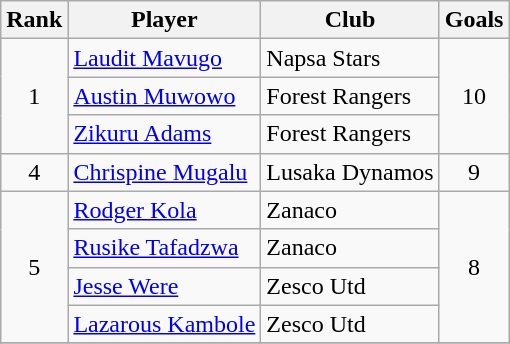<table class="wikitable" style="text-align:center">
<tr>
<th>Rank</th>
<th>Player</th>
<th>Club</th>
<th>Goals</th>
</tr>
<tr>
<td rowspan=3>1</td>
<td align="left"> <a href='#'>Laudit Mavugo</a></td>
<td align="left">Napsa Stars</td>
<td rowspan=3>10</td>
</tr>
<tr>
<td align="left"> <a href='#'>Austin Muwowo</a></td>
<td align="left">Forest Rangers</td>
</tr>
<tr>
<td align="left"> <a href='#'>Zikuru Adams</a></td>
<td align="left">Forest Rangers</td>
</tr>
<tr>
<td>4</td>
<td align="left"> <a href='#'>Chrispine Mugalu</a></td>
<td align="left">Lusaka Dynamos</td>
<td>9</td>
</tr>
<tr>
<td rowspan=4>5</td>
<td align="left"> <a href='#'>Rodger Kola</a></td>
<td align="left">Zanaco</td>
<td rowspan=4>8</td>
</tr>
<tr>
<td align="left"> <a href='#'>Rusike Tafadzwa</a></td>
<td align="left">Zanaco</td>
</tr>
<tr>
<td align="left"> <a href='#'>Jesse Were</a></td>
<td align="left">Zesco Utd</td>
</tr>
<tr>
<td align="left"> <a href='#'>Lazarous Kambole</a></td>
<td align="left">Zesco Utd</td>
</tr>
<tr>
</tr>
</table>
